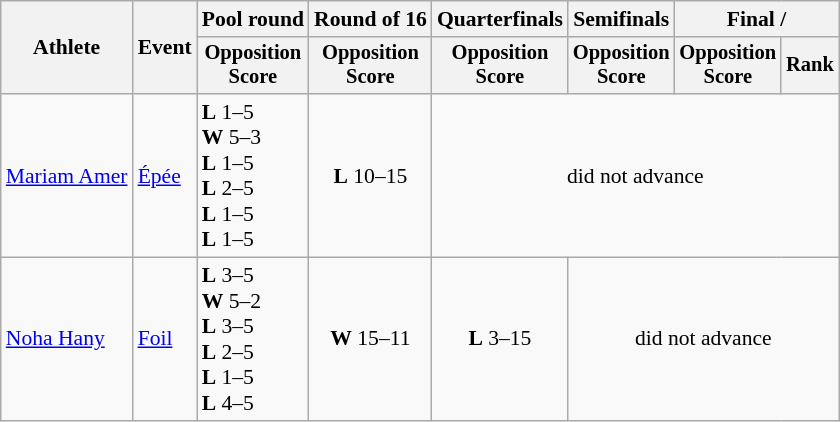<table class=wikitable style="font-size:90%">
<tr>
<th rowspan=2>Athlete</th>
<th rowspan=2>Event</th>
<th>Pool round</th>
<th>Round of 16</th>
<th>Quarterfinals</th>
<th>Semifinals</th>
<th colspan=2>Final / </th>
</tr>
<tr style="font-size:95%">
<th>Opposition<br>Score</th>
<th>Opposition<br>Score</th>
<th>Opposition<br>Score</th>
<th>Opposition<br>Score</th>
<th>Opposition<br>Score</th>
<th>Rank</th>
</tr>
<tr align=center>
<td align=left><a href='#'>Mariam Amer</a></td>
<td align=left><a href='#'>Épée</a></td>
<td align=left> <strong>L</strong> 1–5<br> <strong>W</strong> 5–3<br> <strong>L</strong> 1–5<br> <strong>L</strong> 2–5<br> <strong>L</strong> 1–5<br> <strong>L</strong> 1–5</td>
<td> <strong>L</strong> 10–15</td>
<td colspan=4>did not advance</td>
</tr>
<tr align=center>
<td align=left><a href='#'>Noha Hany</a></td>
<td align=left><a href='#'>Foil</a></td>
<td align=left> <strong>L</strong> 3–5<br> <strong>W</strong> 5–2<br> <strong>L</strong> 3–5<br> <strong>L</strong> 2–5<br> <strong>L</strong> 1–5<br> <strong>L</strong> 4–5</td>
<td> <strong>W</strong> 15–11</td>
<td> <strong>L</strong> 3–15</td>
<td colspan=3>did not advance</td>
</tr>
</table>
